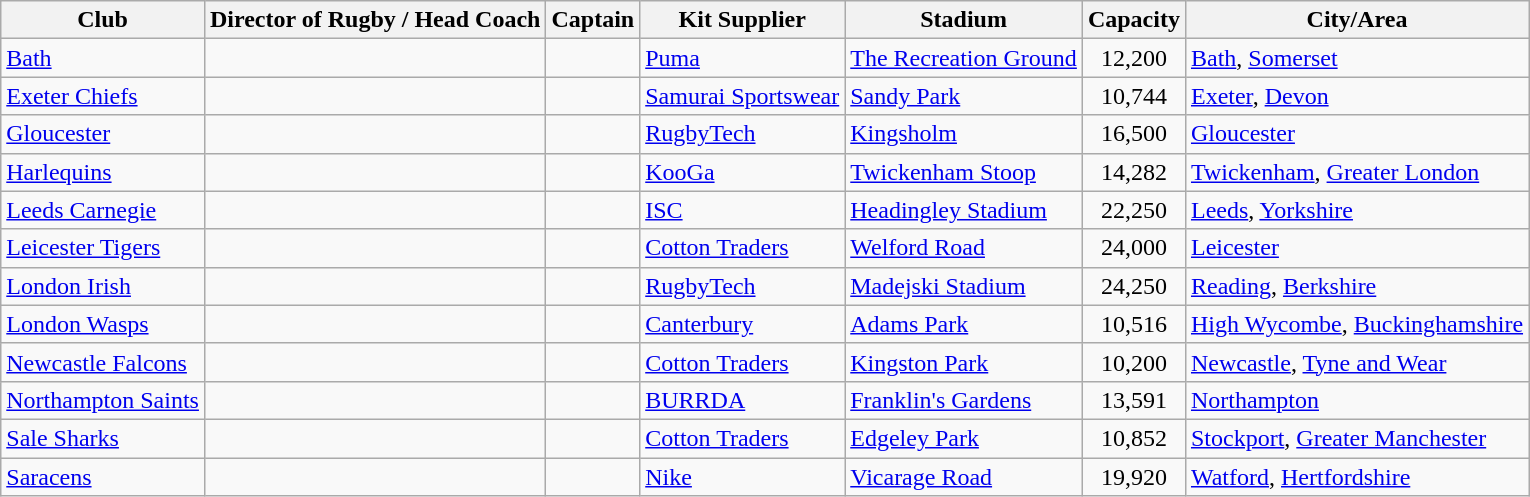<table class="wikitable sortable">
<tr>
<th>Club</th>
<th>Director of Rugby / Head Coach</th>
<th>Captain</th>
<th>Kit Supplier</th>
<th>Stadium</th>
<th>Capacity</th>
<th>City/Area</th>
</tr>
<tr>
<td><a href='#'>Bath</a></td>
<td></td>
<td></td>
<td><a href='#'>Puma</a></td>
<td><a href='#'>The Recreation Ground</a></td>
<td align=center>12,200</td>
<td><a href='#'>Bath</a>, <a href='#'>Somerset</a></td>
</tr>
<tr>
<td><a href='#'>Exeter Chiefs</a></td>
<td></td>
<td></td>
<td><a href='#'>Samurai Sportswear</a></td>
<td><a href='#'>Sandy Park</a></td>
<td align=center>10,744</td>
<td><a href='#'>Exeter</a>, <a href='#'>Devon</a></td>
</tr>
<tr>
<td><a href='#'>Gloucester</a></td>
<td></td>
<td></td>
<td><a href='#'>RugbyTech</a></td>
<td><a href='#'>Kingsholm</a></td>
<td align=center>16,500</td>
<td><a href='#'>Gloucester</a></td>
</tr>
<tr>
<td><a href='#'>Harlequins</a></td>
<td></td>
<td></td>
<td><a href='#'>KooGa</a></td>
<td><a href='#'>Twickenham Stoop</a></td>
<td align=center>14,282</td>
<td><a href='#'>Twickenham</a>, <a href='#'>Greater London</a></td>
</tr>
<tr>
<td><a href='#'>Leeds Carnegie</a></td>
<td></td>
<td></td>
<td><a href='#'>ISC</a></td>
<td><a href='#'>Headingley Stadium</a></td>
<td align=center>22,250</td>
<td><a href='#'>Leeds</a>, <a href='#'>Yorkshire</a></td>
</tr>
<tr>
<td><a href='#'>Leicester Tigers</a></td>
<td></td>
<td></td>
<td><a href='#'>Cotton Traders</a></td>
<td><a href='#'>Welford Road</a></td>
<td align=center>24,000</td>
<td><a href='#'>Leicester</a></td>
</tr>
<tr>
<td><a href='#'>London Irish</a></td>
<td></td>
<td></td>
<td><a href='#'>RugbyTech</a></td>
<td><a href='#'>Madejski Stadium</a></td>
<td align=center>24,250</td>
<td><a href='#'>Reading</a>, <a href='#'>Berkshire</a></td>
</tr>
<tr>
<td><a href='#'>London Wasps</a></td>
<td></td>
<td></td>
<td><a href='#'>Canterbury</a></td>
<td><a href='#'>Adams Park</a></td>
<td align=center>10,516</td>
<td><a href='#'>High Wycombe</a>, <a href='#'>Buckinghamshire</a></td>
</tr>
<tr>
<td><a href='#'>Newcastle Falcons</a></td>
<td></td>
<td></td>
<td><a href='#'>Cotton Traders</a></td>
<td><a href='#'>Kingston Park</a></td>
<td align=center>10,200</td>
<td><a href='#'>Newcastle</a>, <a href='#'>Tyne and Wear</a></td>
</tr>
<tr>
<td><a href='#'>Northampton Saints</a></td>
<td></td>
<td></td>
<td><a href='#'>BURRDA</a></td>
<td><a href='#'>Franklin's Gardens</a></td>
<td align=center>13,591</td>
<td><a href='#'>Northampton</a></td>
</tr>
<tr>
<td><a href='#'>Sale Sharks</a></td>
<td></td>
<td></td>
<td><a href='#'>Cotton Traders</a></td>
<td><a href='#'>Edgeley Park</a></td>
<td align=center>10,852</td>
<td><a href='#'>Stockport</a>, <a href='#'>Greater Manchester</a></td>
</tr>
<tr>
<td><a href='#'>Saracens</a></td>
<td></td>
<td></td>
<td><a href='#'>Nike</a></td>
<td><a href='#'>Vicarage Road</a></td>
<td align=center>19,920</td>
<td><a href='#'>Watford</a>, <a href='#'>Hertfordshire</a></td>
</tr>
</table>
